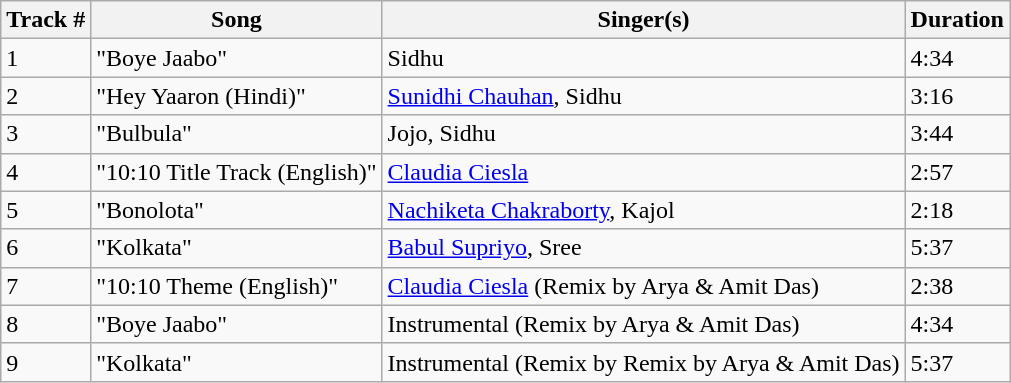<table class="wikitable">
<tr>
<th>Track #</th>
<th>Song</th>
<th>Singer(s)</th>
<th>Duration</th>
</tr>
<tr>
<td>1</td>
<td>"Boye Jaabo"</td>
<td>Sidhu</td>
<td>4:34</td>
</tr>
<tr>
<td>2</td>
<td>"Hey Yaaron (Hindi)"</td>
<td><a href='#'>Sunidhi Chauhan</a>, Sidhu</td>
<td>3:16</td>
</tr>
<tr>
<td>3</td>
<td>"Bulbula"</td>
<td>Jojo, Sidhu</td>
<td>3:44</td>
</tr>
<tr>
<td>4</td>
<td>"10:10 Title Track (English)"</td>
<td><a href='#'>Claudia Ciesla</a></td>
<td>2:57</td>
</tr>
<tr>
<td>5</td>
<td>"Bonolota"</td>
<td><a href='#'>Nachiketa Chakraborty</a>, Kajol</td>
<td>2:18</td>
</tr>
<tr>
<td>6</td>
<td>"Kolkata"</td>
<td><a href='#'>Babul Supriyo</a>, Sree</td>
<td>5:37</td>
</tr>
<tr>
<td>7</td>
<td>"10:10 Theme (English)"</td>
<td><a href='#'>Claudia Ciesla</a> (Remix by Arya & Amit Das)</td>
<td>2:38</td>
</tr>
<tr>
<td>8</td>
<td>"Boye Jaabo"</td>
<td>Instrumental (Remix by Arya & Amit Das)</td>
<td>4:34</td>
</tr>
<tr>
<td>9</td>
<td>"Kolkata"</td>
<td>Instrumental (Remix by Remix by Arya & Amit Das)</td>
<td>5:37</td>
</tr>
</table>
